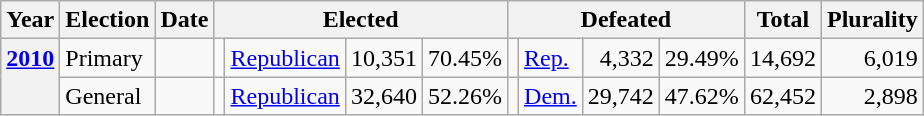<table class="wikitable">
<tr>
<th>Year</th>
<th>Election</th>
<th>Date</th>
<th colspan="4">Elected</th>
<th colspan="4">Defeated</th>
<th>Total</th>
<th>Plurality</th>
</tr>
<tr>
<th rowspan="2" valign="top"><a href='#'>2010</a></th>
<td>Primary</td>
<td></td>
<td></td>
<td valign="top" ><a href='#'>Republican</a></td>
<td valign="top" align="right">10,351</td>
<td valign="top" align="right">70.45%</td>
<td></td>
<td valign="top" ><a href='#'>Rep.</a></td>
<td valign="top" align="right">4,332</td>
<td valign="top" align="right">29.49%</td>
<td valign="top" align="right">14,692</td>
<td valign="top" align="right">6,019</td>
</tr>
<tr>
<td valign="top">General</td>
<td valign="top"></td>
<td valign="top"></td>
<td valign="top" ><a href='#'>Republican</a></td>
<td align="right" valign="top">32,640</td>
<td align="right" valign="top">52.26%</td>
<td valign="top"></td>
<td valign="top" ><a href='#'>Dem.</a></td>
<td align="right" valign="top">29,742</td>
<td align="right" valign="top">47.62%</td>
<td align="right" valign="top">62,452</td>
<td align="right" valign="top">2,898</td>
</tr>
</table>
